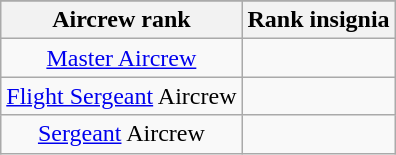<table class="wikitable">
<tr>
</tr>
<tr style="text-align:center">
<th>Aircrew rank</th>
<th>Rank insignia</th>
</tr>
<tr style="text-align:center">
<td><a href='#'>Master Aircrew</a></td>
<td></td>
</tr>
<tr style="text-align:center">
<td><a href='#'>Flight Sergeant</a> Aircrew</td>
<td></td>
</tr>
<tr style="text-align:center">
<td><a href='#'>Sergeant</a> Aircrew</td>
<td></td>
</tr>
</table>
